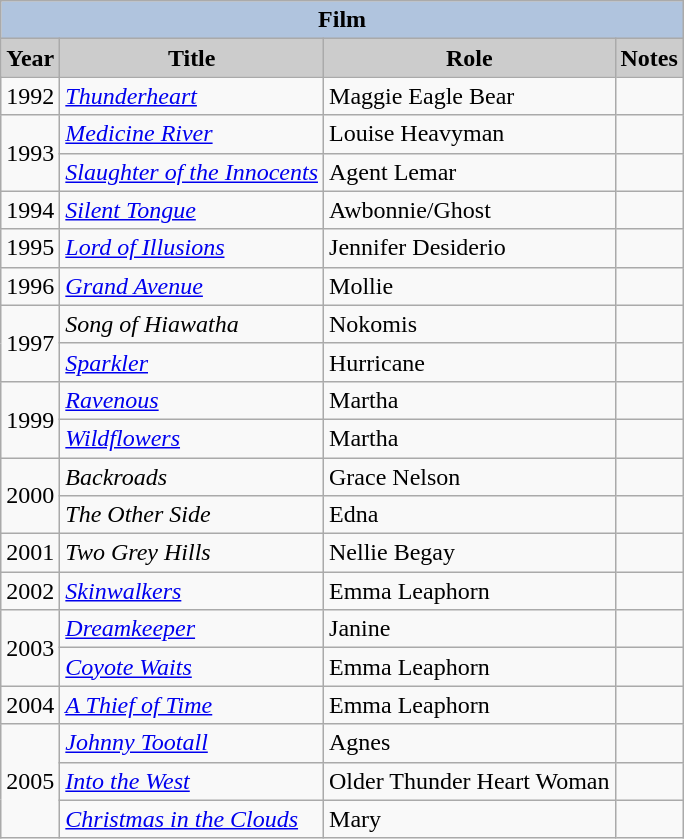<table class="wikitable">
<tr>
<th colspan=4 style="background:#B0C4DE;">Film</th>
</tr>
<tr align="center">
<th style="background: #CCCCCC;">Year</th>
<th style="background: #CCCCCC;">Title</th>
<th style="background: #CCCCCC;">Role</th>
<th style="background: #CCCCCC;">Notes</th>
</tr>
<tr>
<td>1992</td>
<td><em><a href='#'>Thunderheart</a></em></td>
<td>Maggie Eagle Bear</td>
<td></td>
</tr>
<tr>
<td rowspan="2">1993</td>
<td><em><a href='#'>Medicine River</a></em></td>
<td>Louise Heavyman</td>
<td></td>
</tr>
<tr>
<td><em><a href='#'>Slaughter of the Innocents</a></em></td>
<td>Agent Lemar</td>
<td></td>
</tr>
<tr>
<td>1994</td>
<td><em><a href='#'>Silent Tongue</a></em></td>
<td>Awbonnie/Ghost</td>
<td></td>
</tr>
<tr>
<td>1995</td>
<td><em><a href='#'>Lord of Illusions</a></em></td>
<td>Jennifer Desiderio</td>
<td></td>
</tr>
<tr>
<td>1996</td>
<td><em><a href='#'>Grand Avenue</a></em></td>
<td>Mollie</td>
<td></td>
</tr>
<tr>
<td rowspan="2">1997</td>
<td><em>Song of Hiawatha</em></td>
<td>Nokomis</td>
<td></td>
</tr>
<tr>
<td><em><a href='#'>Sparkler</a></em></td>
<td>Hurricane</td>
<td></td>
</tr>
<tr>
<td rowspan="2">1999</td>
<td><em><a href='#'>Ravenous</a></em></td>
<td>Martha</td>
<td></td>
</tr>
<tr>
<td><em><a href='#'>Wildflowers</a></em></td>
<td>Martha</td>
<td></td>
</tr>
<tr>
<td rowspan="2">2000</td>
<td><em>Backroads</em></td>
<td>Grace Nelson</td>
<td></td>
</tr>
<tr>
<td><em>The Other Side</em></td>
<td>Edna</td>
<td></td>
</tr>
<tr>
<td>2001</td>
<td><em>Two Grey Hills</em></td>
<td>Nellie Begay</td>
<td></td>
</tr>
<tr>
<td>2002</td>
<td><em><a href='#'>Skinwalkers</a></em></td>
<td>Emma Leaphorn</td>
<td></td>
</tr>
<tr>
<td rowspan="2">2003</td>
<td><em><a href='#'>Dreamkeeper</a></em></td>
<td>Janine</td>
<td></td>
</tr>
<tr>
<td><em><a href='#'>Coyote Waits</a></em></td>
<td>Emma Leaphorn</td>
<td></td>
</tr>
<tr>
<td>2004</td>
<td><em><a href='#'>A Thief of Time</a></em></td>
<td>Emma Leaphorn</td>
<td></td>
</tr>
<tr>
<td rowspan="3">2005</td>
<td><em><a href='#'>Johnny Tootall</a></em></td>
<td>Agnes</td>
<td></td>
</tr>
<tr>
<td><em><a href='#'>Into the West</a></em></td>
<td>Older Thunder Heart Woman</td>
<td></td>
</tr>
<tr>
<td><em><a href='#'>Christmas in the Clouds</a> </em></td>
<td>Mary</td>
<td></td>
</tr>
</table>
